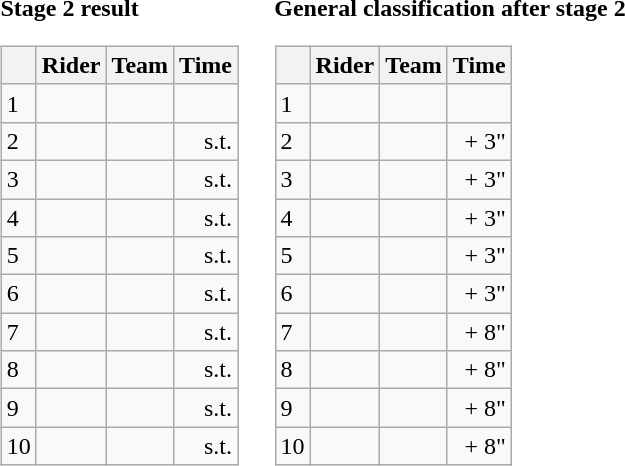<table>
<tr>
<td><strong>Stage 2 result</strong><br><table class="wikitable">
<tr>
<th></th>
<th>Rider</th>
<th>Team</th>
<th>Time</th>
</tr>
<tr>
<td>1</td>
<td></td>
<td></td>
<td align="right"></td>
</tr>
<tr>
<td>2</td>
<td></td>
<td></td>
<td align="right">s.t.</td>
</tr>
<tr>
<td>3</td>
<td></td>
<td></td>
<td align="right">s.t.</td>
</tr>
<tr>
<td>4</td>
<td></td>
<td></td>
<td align="right">s.t.</td>
</tr>
<tr>
<td>5</td>
<td></td>
<td></td>
<td align="right">s.t.</td>
</tr>
<tr>
<td>6</td>
<td></td>
<td></td>
<td align="right">s.t.</td>
</tr>
<tr>
<td>7</td>
<td></td>
<td></td>
<td align="right">s.t.</td>
</tr>
<tr>
<td>8</td>
<td></td>
<td></td>
<td align="right">s.t.</td>
</tr>
<tr>
<td>9</td>
<td></td>
<td></td>
<td align="right">s.t.</td>
</tr>
<tr>
<td>10</td>
<td></td>
<td></td>
<td align="right">s.t.</td>
</tr>
</table>
</td>
<td></td>
<td><strong>General classification after stage 2</strong><br><table class="wikitable">
<tr>
<th></th>
<th>Rider</th>
<th>Team</th>
<th>Time</th>
</tr>
<tr>
<td>1</td>
<td> </td>
<td></td>
<td align="right"></td>
</tr>
<tr>
<td>2</td>
<td></td>
<td></td>
<td align="right">+ 3"</td>
</tr>
<tr>
<td>3</td>
<td></td>
<td></td>
<td align="right">+ 3"</td>
</tr>
<tr>
<td>4</td>
<td></td>
<td></td>
<td align="right">+ 3"</td>
</tr>
<tr>
<td>5</td>
<td></td>
<td></td>
<td align="right">+ 3"</td>
</tr>
<tr>
<td>6</td>
<td></td>
<td></td>
<td align="right">+ 3"</td>
</tr>
<tr>
<td>7</td>
<td></td>
<td></td>
<td align="right">+ 8"</td>
</tr>
<tr>
<td>8</td>
<td></td>
<td></td>
<td align="right">+ 8"</td>
</tr>
<tr>
<td>9</td>
<td></td>
<td></td>
<td align="right">+ 8"</td>
</tr>
<tr>
<td>10</td>
<td></td>
<td></td>
<td align="right">+ 8"</td>
</tr>
</table>
</td>
</tr>
</table>
